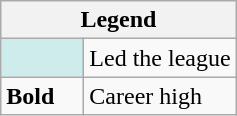<table class="wikitable mw-collapsible mw-collapsed">
<tr>
<th colspan="2">Legend</th>
</tr>
<tr>
<td style="background:#cfecec; width:3em;"></td>
<td>Led the league</td>
</tr>
<tr>
<td><strong>Bold</strong></td>
<td>Career high</td>
</tr>
</table>
